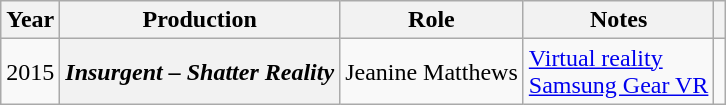<table class="wikitable plainrowheaders unsortable">
<tr>
<th scope="col">Year</th>
<th scope="col">Production</th>
<th scope="col">Role</th>
<th scope="col">Notes</th>
<th scope="col"></th>
</tr>
<tr>
<td>2015</td>
<th scope="row"><em>Insurgent – Shatter Reality</em></th>
<td>Jeanine Matthews</td>
<td><a href='#'>Virtual reality</a><br><a href='#'>Samsung Gear VR</a></td>
<td style="text-align:center;"></td>
</tr>
</table>
